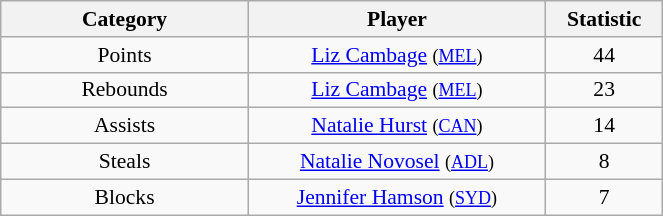<table class="wikitable" style="width: 35%; text-align:center; font-size:90%">
<tr>
<th width=25%>Category</th>
<th width=30%>Player</th>
<th width=10%>Statistic</th>
</tr>
<tr>
<td>Points</td>
<td><a href='#'>Liz Cambage</a> <small>(<a href='#'>MEL</a>)</small></td>
<td>44</td>
</tr>
<tr>
<td>Rebounds</td>
<td><a href='#'>Liz Cambage</a> <small>(<a href='#'>MEL</a>)</small></td>
<td>23</td>
</tr>
<tr>
<td>Assists</td>
<td><a href='#'>Natalie Hurst</a> <small>(<a href='#'>CAN</a>)</small></td>
<td>14</td>
</tr>
<tr>
<td>Steals</td>
<td><a href='#'>Natalie Novosel</a> <small>(<a href='#'>ADL</a>)</small></td>
<td>8</td>
</tr>
<tr>
<td>Blocks</td>
<td><a href='#'>Jennifer Hamson</a> <small>(<a href='#'>SYD</a>)</small></td>
<td>7</td>
</tr>
</table>
